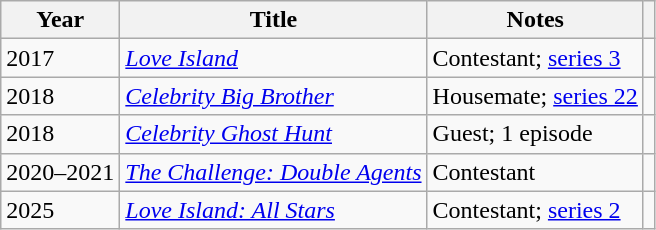<table class="wikitable">
<tr>
<th>Year</th>
<th>Title</th>
<th>Notes</th>
<th></th>
</tr>
<tr>
<td>2017</td>
<td><em><a href='#'>Love Island</a></em></td>
<td>Contestant; <a href='#'>series 3</a></td>
<td align="center"></td>
</tr>
<tr>
<td>2018</td>
<td><em><a href='#'>Celebrity Big Brother</a></em></td>
<td>Housemate; <a href='#'>series 22</a></td>
<td align="center"></td>
</tr>
<tr>
<td>2018</td>
<td><em><a href='#'>Celebrity Ghost Hunt</a></em></td>
<td>Guest; 1 episode</td>
<td align="center"></td>
</tr>
<tr>
<td>2020–2021</td>
<td><em><a href='#'>The Challenge: Double Agents</a></em></td>
<td>Contestant</td>
<td align="center"></td>
</tr>
<tr>
<td>2025</td>
<td><em><a href='#'>Love Island: All Stars</a></em></td>
<td>Contestant; <a href='#'>series 2</a></td>
<td align="center"></td>
</tr>
</table>
